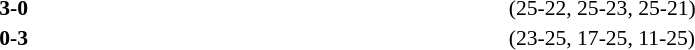<table width=100% cellspacing=1>
<tr>
<th width=20%></th>
<th width=12%></th>
<th width=20%></th>
<th width=33%></th>
<td></td>
</tr>
<tr style=font-size:90%>
<td align=right></td>
<td align=center><strong>3-0</strong></td>
<td></td>
<td>(25-22, 25-23, 25-21)</td>
<td></td>
</tr>
<tr style=font-size:90%>
<td align=right></td>
<td align=center><strong>0-3</strong></td>
<td></td>
<td>(23-25, 17-25, 11-25)</td>
</tr>
</table>
